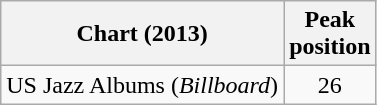<table class=wikitable>
<tr>
<th>Chart (2013)</th>
<th>Peak<br>position</th>
</tr>
<tr>
<td>US Jazz Albums (<em>Billboard</em>)</td>
<td align="center">26</td>
</tr>
</table>
